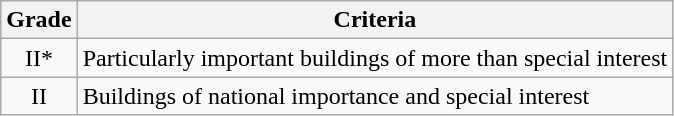<table class="wikitable">
<tr>
<th>Grade</th>
<th>Criteria</th>
</tr>
<tr>
<td align="center" >II*</td>
<td>Particularly important buildings of more than special interest</td>
</tr>
<tr>
<td align="center" >II</td>
<td>Buildings of national importance and special interest</td>
</tr>
</table>
